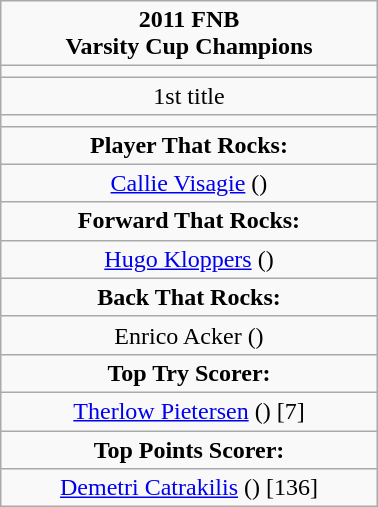<table class="wikitable" style="text-align: center; margin: 0 auto; width: 20%">
<tr>
<td><strong>2011 FNB <br>Varsity Cup Champions<br></strong></td>
</tr>
<tr>
<td><strong></strong></td>
</tr>
<tr>
<td>1st title</td>
</tr>
<tr>
<td></td>
</tr>
<tr>
<td><strong>Player That Rocks:</strong></td>
</tr>
<tr>
<td><a href='#'>Callie Visagie</a> ()</td>
</tr>
<tr>
<td><strong>Forward That Rocks:</strong></td>
</tr>
<tr>
<td><a href='#'>Hugo Kloppers</a> ()</td>
</tr>
<tr>
<td><strong>Back That Rocks:</strong></td>
</tr>
<tr>
<td>Enrico Acker ()</td>
</tr>
<tr>
<td><strong>Top Try Scorer:</strong></td>
</tr>
<tr>
<td><a href='#'>Therlow Pietersen</a> () [7]</td>
</tr>
<tr>
<td><strong>Top Points Scorer:</strong></td>
</tr>
<tr>
<td><a href='#'>Demetri Catrakilis</a> () [136]</td>
</tr>
</table>
